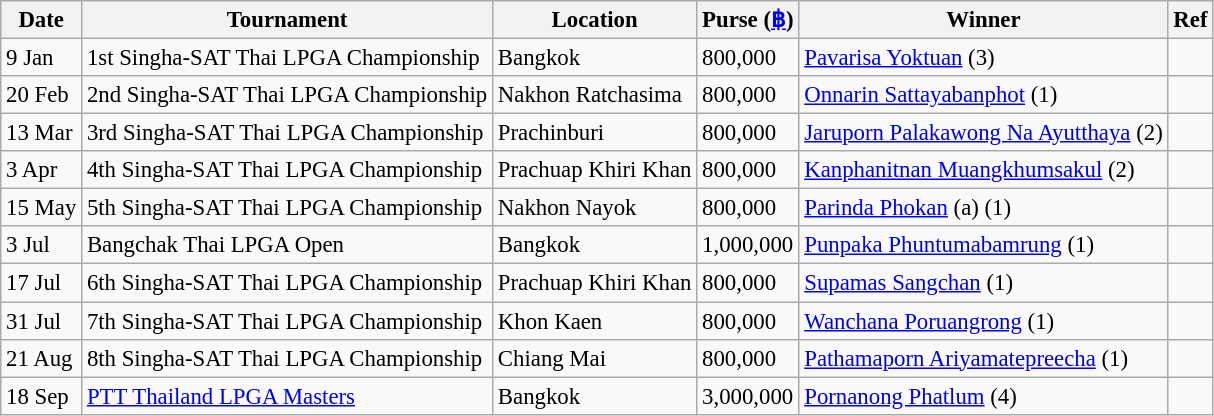<table class="wikitable" style="font-size:95%;">
<tr>
<th>Date</th>
<th>Tournament</th>
<th>Location</th>
<th>Purse (<a href='#'>฿</a>)</th>
<th>Winner</th>
<th>Ref</th>
</tr>
<tr>
<td>9 Jan</td>
<td>1st Singha-SAT Thai LPGA Championship</td>
<td>Bangkok</td>
<td>800,000</td>
<td> <a href='#'>Pavarisa Yoktuan</a> (3)</td>
<td></td>
</tr>
<tr>
<td>20 Feb</td>
<td>2nd Singha-SAT Thai LPGA Championship</td>
<td>Nakhon Ratchasima</td>
<td>800,000</td>
<td> <a href='#'>Onnarin Sattayabanphot</a> (1)</td>
<td></td>
</tr>
<tr>
<td>13 Mar</td>
<td>3rd Singha-SAT Thai LPGA Championship</td>
<td>Prachinburi</td>
<td>800,000</td>
<td> <a href='#'>Jaruporn Palakawong Na Ayutthaya</a> (2)</td>
<td></td>
</tr>
<tr>
<td>3 Apr</td>
<td>4th Singha-SAT Thai LPGA Championship</td>
<td>Prachuap Khiri Khan</td>
<td>800,000</td>
<td> <a href='#'>Kanphanitnan Muangkhumsakul</a> (2)</td>
<td></td>
</tr>
<tr>
<td>15 May</td>
<td>5th Singha-SAT Thai LPGA Championship</td>
<td>Nakhon Nayok</td>
<td>800,000</td>
<td> <a href='#'>Parinda Phokan</a> (a) (1)</td>
<td></td>
</tr>
<tr>
<td>3 Jul</td>
<td>Bangchak Thai LPGA Open</td>
<td>Bangkok</td>
<td>1,000,000</td>
<td> <a href='#'>Punpaka Phuntumabamrung</a> (1)</td>
<td></td>
</tr>
<tr>
<td>17 Jul</td>
<td>6th Singha-SAT Thai LPGA Championship</td>
<td>Prachuap Khiri Khan</td>
<td>800,000</td>
<td> <a href='#'>Supamas Sangchan</a> (1)</td>
<td></td>
</tr>
<tr>
<td>31 Jul</td>
<td>7th Singha-SAT Thai LPGA Championship</td>
<td>Khon Kaen</td>
<td>800,000</td>
<td> <a href='#'>Wanchana Poruangrong</a> (1)</td>
<td></td>
</tr>
<tr>
<td>21 Aug</td>
<td>8th Singha-SAT Thai LPGA Championship</td>
<td>Chiang Mai</td>
<td>800,000</td>
<td> <a href='#'>Pathamaporn Ariyamatepreecha</a> (1)</td>
<td></td>
</tr>
<tr>
<td>18 Sep</td>
<td><a href='#'>PTT Thailand LPGA Masters</a></td>
<td>Bangkok</td>
<td>3,000,000</td>
<td> <a href='#'>Pornanong Phatlum</a> (4)</td>
<td></td>
</tr>
</table>
